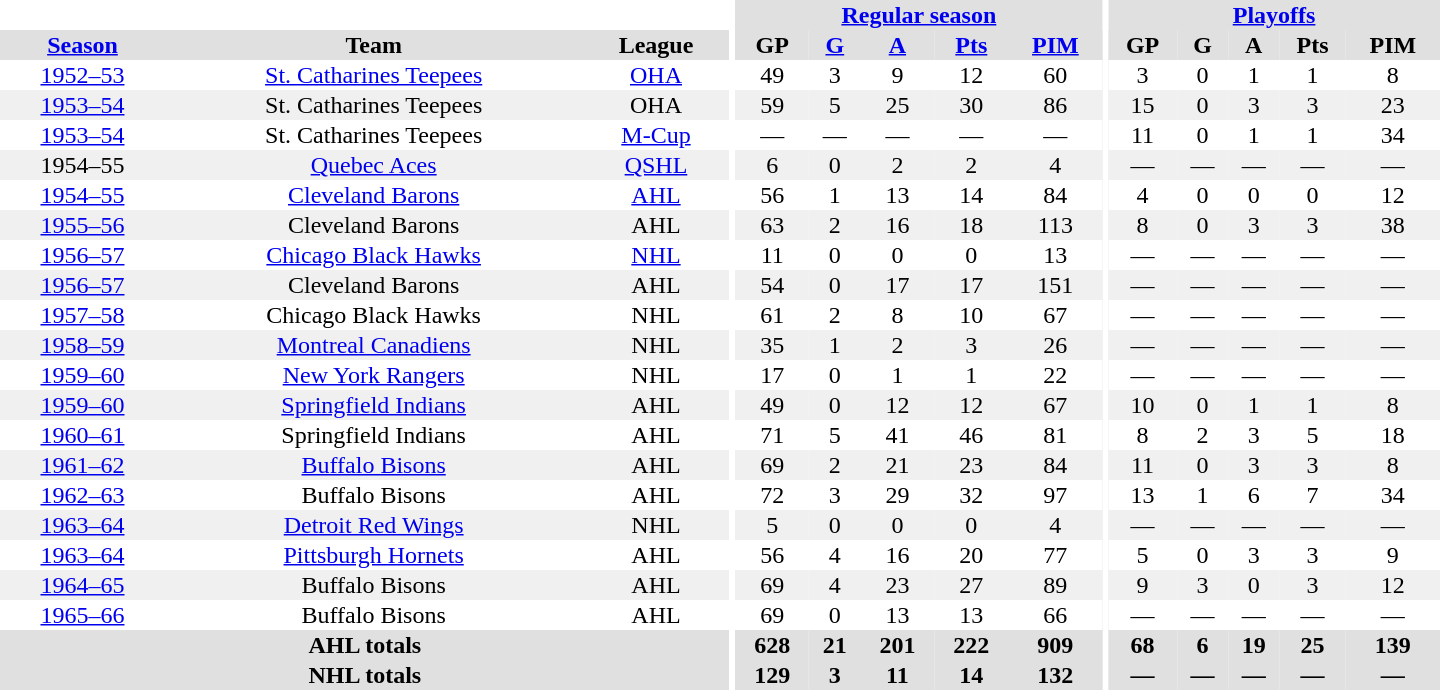<table border="0" cellpadding="1" cellspacing="0" style="text-align:center; width:60em">
<tr bgcolor="#e0e0e0">
<th colspan="3" bgcolor="#ffffff"></th>
<th rowspan="100" bgcolor="#ffffff"></th>
<th colspan="5"><a href='#'>Regular season</a></th>
<th rowspan="100" bgcolor="#ffffff"></th>
<th colspan="5"><a href='#'>Playoffs</a></th>
</tr>
<tr bgcolor="#e0e0e0">
<th><a href='#'>Season</a></th>
<th>Team</th>
<th>League</th>
<th>GP</th>
<th><a href='#'>G</a></th>
<th><a href='#'>A</a></th>
<th><a href='#'>Pts</a></th>
<th><a href='#'>PIM</a></th>
<th>GP</th>
<th>G</th>
<th>A</th>
<th>Pts</th>
<th>PIM</th>
</tr>
<tr>
<td><a href='#'>1952–53</a></td>
<td><a href='#'>St. Catharines Teepees</a></td>
<td><a href='#'>OHA</a></td>
<td>49</td>
<td>3</td>
<td>9</td>
<td>12</td>
<td>60</td>
<td>3</td>
<td>0</td>
<td>1</td>
<td>1</td>
<td>8</td>
</tr>
<tr bgcolor="#f0f0f0">
<td><a href='#'>1953–54</a></td>
<td>St. Catharines Teepees</td>
<td>OHA</td>
<td>59</td>
<td>5</td>
<td>25</td>
<td>30</td>
<td>86</td>
<td>15</td>
<td>0</td>
<td>3</td>
<td>3</td>
<td>23</td>
</tr>
<tr>
<td><a href='#'>1953–54</a></td>
<td>St. Catharines Teepees</td>
<td><a href='#'>M-Cup</a></td>
<td>—</td>
<td>—</td>
<td>—</td>
<td>—</td>
<td>—</td>
<td>11</td>
<td>0</td>
<td>1</td>
<td>1</td>
<td>34</td>
</tr>
<tr bgcolor="#f0f0f0">
<td>1954–55</td>
<td><a href='#'>Quebec Aces</a></td>
<td><a href='#'>QSHL</a></td>
<td>6</td>
<td>0</td>
<td>2</td>
<td>2</td>
<td>4</td>
<td>—</td>
<td>—</td>
<td>—</td>
<td>—</td>
<td>—</td>
</tr>
<tr>
<td><a href='#'>1954–55</a></td>
<td><a href='#'>Cleveland Barons</a></td>
<td><a href='#'>AHL</a></td>
<td>56</td>
<td>1</td>
<td>13</td>
<td>14</td>
<td>84</td>
<td>4</td>
<td>0</td>
<td>0</td>
<td>0</td>
<td>12</td>
</tr>
<tr bgcolor="#f0f0f0">
<td><a href='#'>1955–56</a></td>
<td>Cleveland Barons</td>
<td>AHL</td>
<td>63</td>
<td>2</td>
<td>16</td>
<td>18</td>
<td>113</td>
<td>8</td>
<td>0</td>
<td>3</td>
<td>3</td>
<td>38</td>
</tr>
<tr>
<td><a href='#'>1956–57</a></td>
<td><a href='#'>Chicago Black Hawks</a></td>
<td><a href='#'>NHL</a></td>
<td>11</td>
<td>0</td>
<td>0</td>
<td>0</td>
<td>13</td>
<td>—</td>
<td>—</td>
<td>—</td>
<td>—</td>
<td>—</td>
</tr>
<tr bgcolor="#f0f0f0">
<td><a href='#'>1956–57</a></td>
<td>Cleveland Barons</td>
<td>AHL</td>
<td>54</td>
<td>0</td>
<td>17</td>
<td>17</td>
<td>151</td>
<td>—</td>
<td>—</td>
<td>—</td>
<td>—</td>
<td>—</td>
</tr>
<tr>
<td><a href='#'>1957–58</a></td>
<td>Chicago Black Hawks</td>
<td>NHL</td>
<td>61</td>
<td>2</td>
<td>8</td>
<td>10</td>
<td>67</td>
<td>—</td>
<td>—</td>
<td>—</td>
<td>—</td>
<td>—</td>
</tr>
<tr bgcolor="#f0f0f0">
<td><a href='#'>1958–59</a></td>
<td><a href='#'>Montreal Canadiens</a></td>
<td>NHL</td>
<td>35</td>
<td>1</td>
<td>2</td>
<td>3</td>
<td>26</td>
<td>—</td>
<td>—</td>
<td>—</td>
<td>—</td>
<td>—</td>
</tr>
<tr>
<td><a href='#'>1959–60</a></td>
<td><a href='#'>New York Rangers</a></td>
<td>NHL</td>
<td>17</td>
<td>0</td>
<td>1</td>
<td>1</td>
<td>22</td>
<td>—</td>
<td>—</td>
<td>—</td>
<td>—</td>
<td>—</td>
</tr>
<tr bgcolor="#f0f0f0">
<td><a href='#'>1959–60</a></td>
<td><a href='#'>Springfield Indians</a></td>
<td>AHL</td>
<td>49</td>
<td>0</td>
<td>12</td>
<td>12</td>
<td>67</td>
<td>10</td>
<td>0</td>
<td>1</td>
<td>1</td>
<td>8</td>
</tr>
<tr>
<td><a href='#'>1960–61</a></td>
<td>Springfield Indians</td>
<td>AHL</td>
<td>71</td>
<td>5</td>
<td>41</td>
<td>46</td>
<td>81</td>
<td>8</td>
<td>2</td>
<td>3</td>
<td>5</td>
<td>18</td>
</tr>
<tr bgcolor="#f0f0f0">
<td><a href='#'>1961–62</a></td>
<td><a href='#'>Buffalo Bisons</a></td>
<td>AHL</td>
<td>69</td>
<td>2</td>
<td>21</td>
<td>23</td>
<td>84</td>
<td>11</td>
<td>0</td>
<td>3</td>
<td>3</td>
<td>8</td>
</tr>
<tr>
<td><a href='#'>1962–63</a></td>
<td>Buffalo Bisons</td>
<td>AHL</td>
<td>72</td>
<td>3</td>
<td>29</td>
<td>32</td>
<td>97</td>
<td>13</td>
<td>1</td>
<td>6</td>
<td>7</td>
<td>34</td>
</tr>
<tr bgcolor="#f0f0f0">
<td><a href='#'>1963–64</a></td>
<td><a href='#'>Detroit Red Wings</a></td>
<td>NHL</td>
<td>5</td>
<td>0</td>
<td>0</td>
<td>0</td>
<td>4</td>
<td>—</td>
<td>—</td>
<td>—</td>
<td>—</td>
<td>—</td>
</tr>
<tr>
<td><a href='#'>1963–64</a></td>
<td><a href='#'>Pittsburgh Hornets</a></td>
<td>AHL</td>
<td>56</td>
<td>4</td>
<td>16</td>
<td>20</td>
<td>77</td>
<td>5</td>
<td>0</td>
<td>3</td>
<td>3</td>
<td>9</td>
</tr>
<tr bgcolor="#f0f0f0">
<td><a href='#'>1964–65</a></td>
<td>Buffalo Bisons</td>
<td>AHL</td>
<td>69</td>
<td>4</td>
<td>23</td>
<td>27</td>
<td>89</td>
<td>9</td>
<td>3</td>
<td>0</td>
<td>3</td>
<td>12</td>
</tr>
<tr>
<td><a href='#'>1965–66</a></td>
<td>Buffalo Bisons</td>
<td>AHL</td>
<td>69</td>
<td>0</td>
<td>13</td>
<td>13</td>
<td>66</td>
<td>—</td>
<td>—</td>
<td>—</td>
<td>—</td>
<td>—</td>
</tr>
<tr bgcolor="#e0e0e0">
<th colspan="3">AHL totals</th>
<th>628</th>
<th>21</th>
<th>201</th>
<th>222</th>
<th>909</th>
<th>68</th>
<th>6</th>
<th>19</th>
<th>25</th>
<th>139</th>
</tr>
<tr bgcolor="#e0e0e0">
<th colspan="3">NHL totals</th>
<th>129</th>
<th>3</th>
<th>11</th>
<th>14</th>
<th>132</th>
<th>—</th>
<th>—</th>
<th>—</th>
<th>—</th>
<th>—</th>
</tr>
</table>
